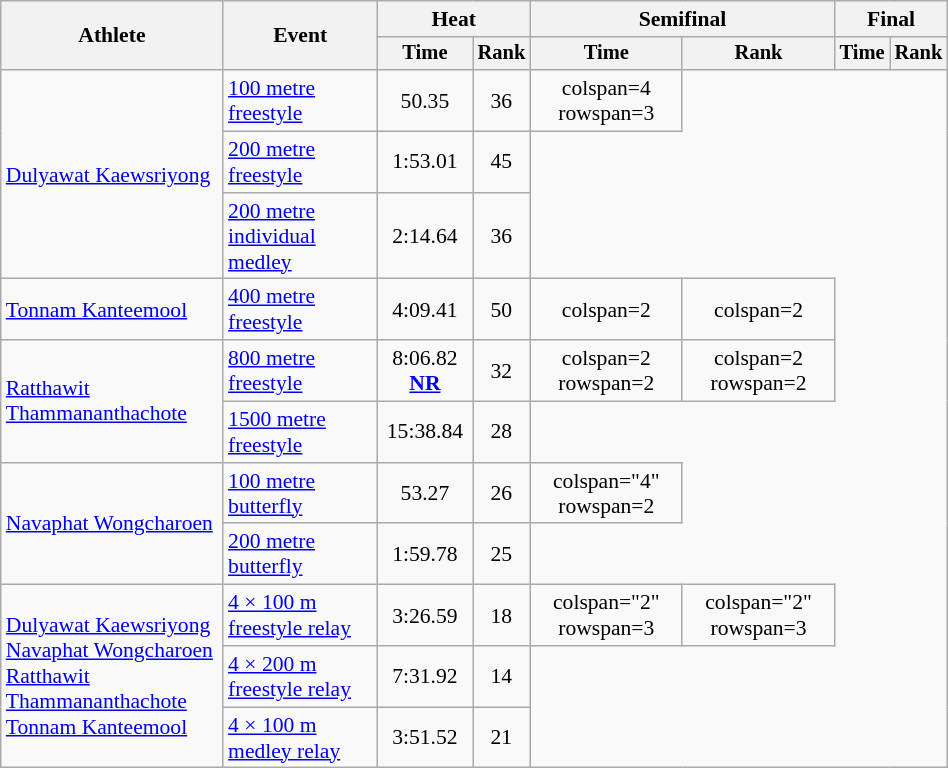<table class="wikitable" style="text-align:center; font-size:90%; width:50%;">
<tr>
<th rowspan="2">Athlete</th>
<th rowspan="2">Event</th>
<th colspan="2">Heat</th>
<th colspan="2">Semifinal</th>
<th colspan="2">Final</th>
</tr>
<tr style="font-size:95%">
<th>Time</th>
<th>Rank</th>
<th>Time</th>
<th>Rank</th>
<th>Time</th>
<th>Rank</th>
</tr>
<tr align=center>
<td align=left rowspan=3><a href='#'>Dulyawat Kaewsriyong</a></td>
<td align=left><a href='#'>100 metre freestyle</a></td>
<td>50.35</td>
<td>36</td>
<td>colspan=4  rowspan=3 </td>
</tr>
<tr align=center>
<td align=left><a href='#'>200 metre freestyle</a></td>
<td>1:53.01</td>
<td>45</td>
</tr>
<tr align=center>
<td align=left><a href='#'>200 metre individual medley</a></td>
<td>2:14.64</td>
<td>36</td>
</tr>
<tr align=center>
<td align=left><a href='#'>Tonnam Kanteemool</a></td>
<td align=left><a href='#'>400 metre freestyle</a></td>
<td>4:09.41</td>
<td>50</td>
<td>colspan=2 </td>
<td>colspan=2 </td>
</tr>
<tr align=center>
<td align=left rowspan=2><a href='#'>Ratthawit Thammananthachote</a></td>
<td align=left><a href='#'>800 metre freestyle</a></td>
<td>8:06.82 <strong><a href='#'>NR</a></strong></td>
<td>32</td>
<td>colspan=2 rowspan=2</td>
<td>colspan=2 rowspan=2</td>
</tr>
<tr align=center>
<td align=left><a href='#'>1500 metre freestyle</a></td>
<td>15:38.84</td>
<td>28</td>
</tr>
<tr align=center>
<td align=left rowspan=2><a href='#'>Navaphat Wongcharoen</a></td>
<td align=left><a href='#'>100 metre butterfly</a></td>
<td>53.27</td>
<td>26</td>
<td>colspan="4" rowspan=2 </td>
</tr>
<tr align=center>
<td align=left><a href='#'>200 metre butterfly</a></td>
<td>1:59.78</td>
<td>25</td>
</tr>
<tr align=center>
<td align=left rowspan=3><a href='#'>Dulyawat Kaewsriyong</a>  <br><a href='#'>Navaphat Wongcharoen</a> <br><a href='#'>Ratthawit Thammananthachote</a>  <br><a href='#'>Tonnam Kanteemool</a></td>
<td align=left><a href='#'>4 × 100 m freestyle relay</a></td>
<td>3:26.59</td>
<td>18</td>
<td>colspan="2" rowspan=3 </td>
<td>colspan="2" rowspan=3 </td>
</tr>
<tr align=center>
<td align=left><a href='#'>4 × 200 m freestyle relay</a></td>
<td>7:31.92</td>
<td>14</td>
</tr>
<tr align=center>
<td align=left><a href='#'>4 × 100 m medley relay</a></td>
<td>3:51.52</td>
<td>21</td>
</tr>
</table>
